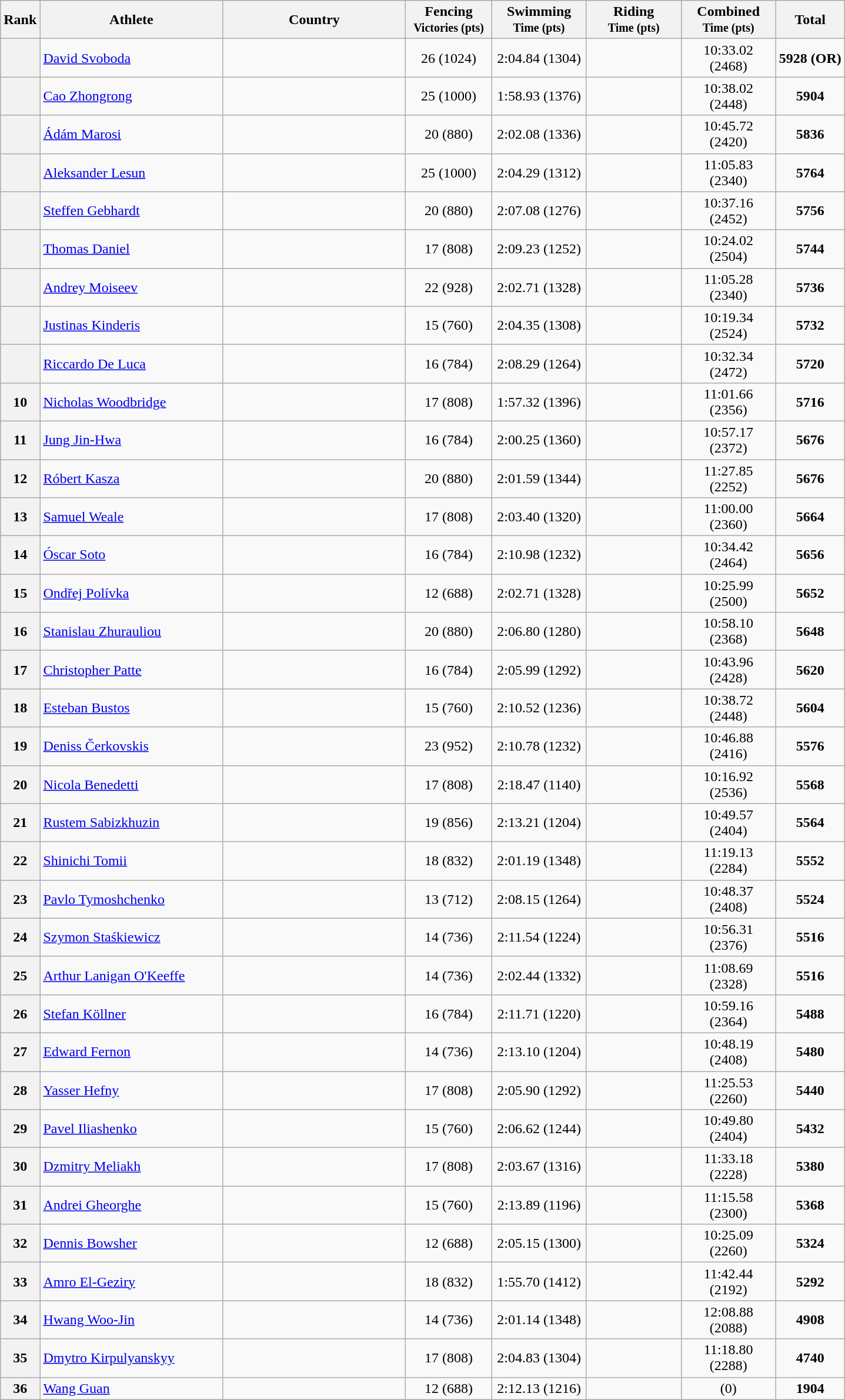<table class="wikitable sortable" style="text-align:center;">
<tr>
<th width=30>Rank</th>
<th width=200>Athlete</th>
<th width=200>Country</th>
<th width=90>Fencing <br><small>Victories (pts)</small></th>
<th width=100>Swimming <br><small>Time (pts)</small></th>
<th width=100>Riding <br><small>Time (pts)</small></th>
<th width=100>Combined<br><small>Time (pts)</small></th>
<th>Total</th>
</tr>
<tr>
<th></th>
<td align=left><a href='#'>David Svoboda</a></td>
<td align=left></td>
<td>26 (1024)</td>
<td>2:04.84 (1304)</td>
<td></td>
<td>10:33.02 (2468)</td>
<td><strong>5928</strong> <strong>(OR)</strong></td>
</tr>
<tr>
<th></th>
<td align=left><a href='#'>Cao Zhongrong</a></td>
<td align=left></td>
<td>25 (1000)</td>
<td>1:58.93 (1376)</td>
<td></td>
<td>10:38.02 (2448)</td>
<td><strong>5904</strong></td>
</tr>
<tr>
<th></th>
<td align=left><a href='#'>Ádám Marosi</a></td>
<td align=left></td>
<td>20 (880)</td>
<td>2:02.08 (1336)</td>
<td></td>
<td>10:45.72 (2420)</td>
<td><strong>5836</strong></td>
</tr>
<tr>
<th></th>
<td align=left><a href='#'>Aleksander Lesun</a></td>
<td align=left></td>
<td>25 (1000)</td>
<td>2:04.29 (1312)</td>
<td></td>
<td>11:05.83 (2340)</td>
<td><strong>5764</strong></td>
</tr>
<tr>
<th></th>
<td align=left><a href='#'>Steffen Gebhardt</a></td>
<td align=left></td>
<td>20 (880)</td>
<td>2:07.08 (1276)</td>
<td></td>
<td>10:37.16 (2452)</td>
<td><strong>5756</strong></td>
</tr>
<tr>
<th></th>
<td align=left><a href='#'>Thomas Daniel</a></td>
<td align=left></td>
<td>17 (808)</td>
<td>2:09.23 (1252)</td>
<td></td>
<td>10:24.02 (2504)</td>
<td><strong>5744</strong></td>
</tr>
<tr>
<th></th>
<td align=left><a href='#'>Andrey Moiseev</a></td>
<td align=left></td>
<td>22 (928)</td>
<td>2:02.71 (1328)</td>
<td></td>
<td>11:05.28 (2340)</td>
<td><strong>5736</strong></td>
</tr>
<tr>
<th></th>
<td align=left><a href='#'>Justinas Kinderis</a></td>
<td align=left></td>
<td>15 (760)</td>
<td>2:04.35 (1308)</td>
<td></td>
<td>10:19.34 (2524)</td>
<td><strong>5732</strong></td>
</tr>
<tr>
<th></th>
<td align=left><a href='#'>Riccardo De Luca</a></td>
<td align=left></td>
<td>16 (784)</td>
<td>2:08.29 (1264)</td>
<td></td>
<td>10:32.34 (2472)</td>
<td><strong>5720</strong></td>
</tr>
<tr>
<th>10</th>
<td align=left><a href='#'>Nicholas Woodbridge</a></td>
<td align=left></td>
<td>17 (808)</td>
<td>1:57.32 (1396)</td>
<td></td>
<td>11:01.66 (2356)</td>
<td><strong>5716</strong></td>
</tr>
<tr>
<th>11</th>
<td align=left><a href='#'>Jung Jin-Hwa</a></td>
<td align=left></td>
<td>16 (784)</td>
<td>2:00.25 (1360)</td>
<td></td>
<td>10:57.17 (2372)</td>
<td><strong>5676</strong></td>
</tr>
<tr>
<th>12</th>
<td align=left><a href='#'>Róbert Kasza</a></td>
<td align=left></td>
<td>20 (880)</td>
<td>2:01.59 (1344)</td>
<td></td>
<td>11:27.85 (2252)</td>
<td><strong>5676</strong></td>
</tr>
<tr>
<th>13</th>
<td align=left><a href='#'>Samuel Weale</a></td>
<td align=left></td>
<td>17 (808)</td>
<td>2:03.40 (1320)</td>
<td></td>
<td>11:00.00 (2360)</td>
<td><strong>5664</strong></td>
</tr>
<tr>
<th>14</th>
<td align=left><a href='#'>Óscar Soto</a></td>
<td align=left></td>
<td>16 (784)</td>
<td>2:10.98 (1232)</td>
<td></td>
<td>10:34.42 (2464)</td>
<td><strong>5656</strong></td>
</tr>
<tr>
<th>15</th>
<td align=left><a href='#'>Ondřej Polívka</a></td>
<td align=left></td>
<td>12 (688)</td>
<td>2:02.71 (1328)</td>
<td></td>
<td>10:25.99 (2500)</td>
<td><strong>5652</strong></td>
</tr>
<tr>
<th>16</th>
<td align=left><a href='#'>Stanislau Zhurauliou</a></td>
<td align=left></td>
<td>20 (880)</td>
<td>2:06.80 (1280)</td>
<td></td>
<td>10:58.10 (2368)</td>
<td><strong>5648</strong></td>
</tr>
<tr>
<th>17</th>
<td align=left><a href='#'>Christopher Patte</a></td>
<td align=left></td>
<td>16 (784)</td>
<td>2:05.99 (1292)</td>
<td></td>
<td>10:43.96 (2428)</td>
<td><strong>5620</strong></td>
</tr>
<tr>
<th>18</th>
<td align=left><a href='#'>Esteban Bustos</a></td>
<td align=left></td>
<td>15 (760)</td>
<td>2:10.52 (1236)</td>
<td></td>
<td>10:38.72 (2448)</td>
<td><strong>5604</strong></td>
</tr>
<tr>
<th>19</th>
<td align=left><a href='#'>Deniss Čerkovskis</a></td>
<td align=left></td>
<td>23 (952)</td>
<td>2:10.78 (1232)</td>
<td></td>
<td>10:46.88 (2416)</td>
<td><strong>5576</strong></td>
</tr>
<tr>
<th>20</th>
<td align=left><a href='#'>Nicola Benedetti</a></td>
<td align=left></td>
<td>17 (808)</td>
<td>2:18.47 (1140)</td>
<td></td>
<td>10:16.92 (2536)</td>
<td><strong>5568</strong></td>
</tr>
<tr>
<th>21</th>
<td align=left><a href='#'>Rustem Sabizkhuzin</a></td>
<td align=left></td>
<td>19 (856)</td>
<td>2:13.21 (1204)</td>
<td></td>
<td>10:49.57 (2404)</td>
<td><strong>5564</strong></td>
</tr>
<tr>
<th>22</th>
<td align=left><a href='#'>Shinichi Tomii</a></td>
<td align=left></td>
<td>18 (832)</td>
<td>2:01.19 (1348)</td>
<td></td>
<td>11:19.13 (2284)</td>
<td><strong>5552</strong></td>
</tr>
<tr>
<th>23</th>
<td align=left><a href='#'>Pavlo Tymoshchenko</a></td>
<td align=left></td>
<td>13 (712)</td>
<td>2:08.15 (1264)</td>
<td></td>
<td>10:48.37 (2408)</td>
<td><strong>5524</strong></td>
</tr>
<tr>
<th>24</th>
<td align=left><a href='#'>Szymon Staśkiewicz</a></td>
<td align=left></td>
<td>14 (736)</td>
<td>2:11.54 (1224)</td>
<td></td>
<td>10:56.31 (2376)</td>
<td><strong>5516</strong></td>
</tr>
<tr>
<th>25</th>
<td align=left><a href='#'>Arthur Lanigan O'Keeffe</a></td>
<td align=left></td>
<td>14 (736)</td>
<td>2:02.44 (1332)</td>
<td></td>
<td>11:08.69 (2328)</td>
<td><strong>5516</strong></td>
</tr>
<tr>
<th>26</th>
<td align=left><a href='#'>Stefan Köllner</a></td>
<td align=left></td>
<td>16 (784)</td>
<td>2:11.71 (1220)</td>
<td></td>
<td>10:59.16 (2364)</td>
<td><strong>5488</strong></td>
</tr>
<tr>
<th>27</th>
<td align=left><a href='#'>Edward Fernon</a></td>
<td align=left></td>
<td>14 (736)</td>
<td>2:13.10 (1204)</td>
<td></td>
<td>10:48.19 (2408)</td>
<td><strong>5480</strong></td>
</tr>
<tr>
<th>28</th>
<td align=left><a href='#'>Yasser Hefny</a></td>
<td align=left></td>
<td>17 (808)</td>
<td>2:05.90 (1292)</td>
<td></td>
<td>11:25.53 (2260)</td>
<td><strong>5440</strong></td>
</tr>
<tr>
<th>29</th>
<td align=left><a href='#'>Pavel Iliashenko</a></td>
<td align=left></td>
<td>15 (760)</td>
<td>2:06.62 (1244)</td>
<td></td>
<td>10:49.80 (2404)</td>
<td><strong>5432</strong></td>
</tr>
<tr>
<th>30</th>
<td align=left><a href='#'>Dzmitry Meliakh</a></td>
<td align=left></td>
<td>17 (808)</td>
<td>2:03.67 (1316)</td>
<td></td>
<td>11:33.18 (2228)</td>
<td><strong>5380</strong></td>
</tr>
<tr>
<th>31</th>
<td align=left><a href='#'>Andrei Gheorghe</a></td>
<td align=left></td>
<td>15 (760)</td>
<td>2:13.89 (1196)</td>
<td></td>
<td>11:15.58 (2300)</td>
<td><strong>5368</strong></td>
</tr>
<tr>
<th>32</th>
<td align=left><a href='#'>Dennis Bowsher</a></td>
<td align=left></td>
<td>12 (688)</td>
<td>2:05.15 (1300)</td>
<td></td>
<td>10:25.09 (2260)</td>
<td><strong>5324</strong></td>
</tr>
<tr>
<th>33</th>
<td align=left><a href='#'>Amro El-Geziry</a></td>
<td align=left></td>
<td>18 (832)</td>
<td>1:55.70 (1412)</td>
<td></td>
<td>11:42.44 (2192)</td>
<td><strong>5292</strong></td>
</tr>
<tr>
<th>34</th>
<td align=left><a href='#'>Hwang Woo-Jin</a></td>
<td align=left></td>
<td>14 (736)</td>
<td>2:01.14 (1348)</td>
<td></td>
<td>12:08.88 (2088)</td>
<td><strong>4908</strong></td>
</tr>
<tr>
<th>35</th>
<td align=left><a href='#'>Dmytro Kirpulyanskyy</a></td>
<td align=left></td>
<td>17 (808)</td>
<td>2:04.83 (1304)</td>
<td></td>
<td>11:18.80 (2288)</td>
<td><strong>4740</strong></td>
</tr>
<tr>
<th>36</th>
<td align=left><a href='#'>Wang Guan</a></td>
<td align=left></td>
<td>12 (688)</td>
<td>2:12.13 (1216)</td>
<td></td>
<td> (0)</td>
<td><strong>1904</strong></td>
</tr>
</table>
